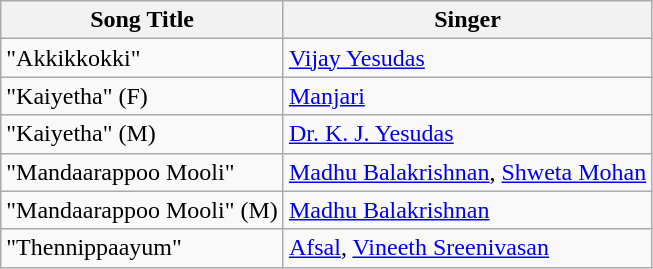<table class="wikitable">
<tr>
<th>Song Title</th>
<th>Singer</th>
</tr>
<tr>
<td>"Akkikkokki"</td>
<td><a href='#'>Vijay Yesudas</a></td>
</tr>
<tr>
<td>"Kaiyetha" (F)</td>
<td><a href='#'>Manjari</a></td>
</tr>
<tr>
<td>"Kaiyetha" (M)</td>
<td><a href='#'>Dr. K. J. Yesudas</a></td>
</tr>
<tr>
<td>"Mandaarappoo Mooli"</td>
<td><a href='#'>Madhu Balakrishnan</a>, <a href='#'>Shweta Mohan</a></td>
</tr>
<tr>
<td>"Mandaarappoo Mooli" (M)</td>
<td><a href='#'>Madhu Balakrishnan</a></td>
</tr>
<tr>
<td>"Thennippaayum"</td>
<td><a href='#'>Afsal</a>, <a href='#'>Vineeth Sreenivasan</a></td>
</tr>
</table>
